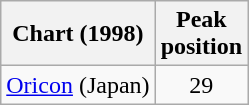<table class="wikitable">
<tr>
<th>Chart (1998)</th>
<th>Peak<br>position</th>
</tr>
<tr>
<td><a href='#'>Oricon</a> (Japan)</td>
<td align=center>29</td>
</tr>
</table>
